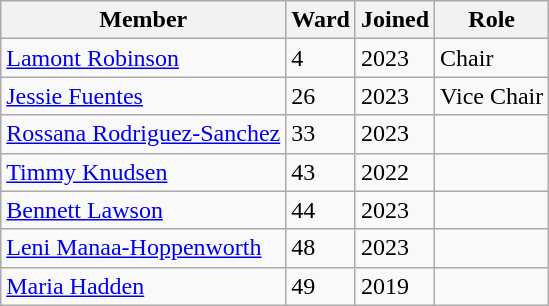<table class="wikitable sortable">
<tr>
<th>Member</th>
<th>Ward</th>
<th>Joined</th>
<th>Role</th>
</tr>
<tr>
<td><a href='#'>Lamont Robinson</a></td>
<td>4</td>
<td>2023</td>
<td>Chair</td>
</tr>
<tr>
<td><a href='#'>Jessie Fuentes</a></td>
<td>26</td>
<td>2023</td>
<td>Vice Chair</td>
</tr>
<tr>
<td><a href='#'>Rossana Rodriguez-Sanchez</a></td>
<td>33</td>
<td>2023</td>
<td></td>
</tr>
<tr>
<td><a href='#'>Timmy Knudsen</a></td>
<td>43</td>
<td>2022</td>
<td></td>
</tr>
<tr>
<td><a href='#'>Bennett Lawson</a></td>
<td>44</td>
<td>2023</td>
<td></td>
</tr>
<tr>
<td><a href='#'>Leni Manaa-Hoppenworth</a></td>
<td>48</td>
<td>2023</td>
<td></td>
</tr>
<tr>
<td><a href='#'>Maria Hadden</a></td>
<td>49</td>
<td>2019</td>
<td></td>
</tr>
</table>
